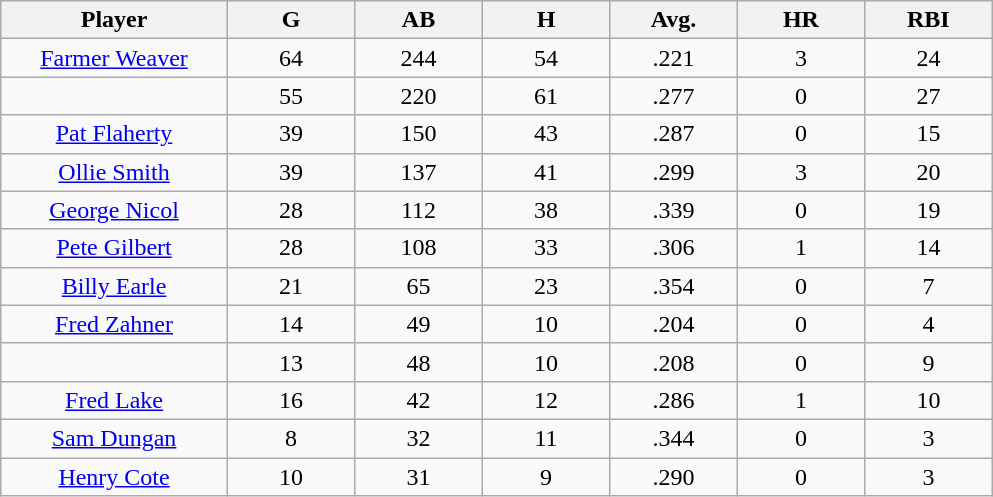<table class="wikitable sortable">
<tr>
<th bgcolor="#DDDDFF" width="16%">Player</th>
<th bgcolor="#DDDDFF" width="9%">G</th>
<th bgcolor="#DDDDFF" width="9%">AB</th>
<th bgcolor="#DDDDFF" width="9%">H</th>
<th bgcolor="#DDDDFF" width="9%">Avg.</th>
<th bgcolor="#DDDDFF" width="9%">HR</th>
<th bgcolor="#DDDDFF" width="9%">RBI</th>
</tr>
<tr align="center">
<td><a href='#'>Farmer Weaver</a></td>
<td>64</td>
<td>244</td>
<td>54</td>
<td>.221</td>
<td>3</td>
<td>24</td>
</tr>
<tr align=center>
<td></td>
<td>55</td>
<td>220</td>
<td>61</td>
<td>.277</td>
<td>0</td>
<td>27</td>
</tr>
<tr align="center">
<td><a href='#'>Pat Flaherty</a></td>
<td>39</td>
<td>150</td>
<td>43</td>
<td>.287</td>
<td>0</td>
<td>15</td>
</tr>
<tr align=center>
<td><a href='#'>Ollie Smith</a></td>
<td>39</td>
<td>137</td>
<td>41</td>
<td>.299</td>
<td>3</td>
<td>20</td>
</tr>
<tr align=center>
<td><a href='#'>George Nicol</a></td>
<td>28</td>
<td>112</td>
<td>38</td>
<td>.339</td>
<td>0</td>
<td>19</td>
</tr>
<tr align=center>
<td><a href='#'>Pete Gilbert</a></td>
<td>28</td>
<td>108</td>
<td>33</td>
<td>.306</td>
<td>1</td>
<td>14</td>
</tr>
<tr align="center">
<td><a href='#'>Billy Earle</a></td>
<td>21</td>
<td>65</td>
<td>23</td>
<td>.354</td>
<td>0</td>
<td>7</td>
</tr>
<tr align=center>
<td><a href='#'>Fred Zahner</a></td>
<td>14</td>
<td>49</td>
<td>10</td>
<td>.204</td>
<td>0</td>
<td>4</td>
</tr>
<tr align=center>
<td></td>
<td>13</td>
<td>48</td>
<td>10</td>
<td>.208</td>
<td>0</td>
<td>9</td>
</tr>
<tr align="center">
<td><a href='#'>Fred Lake</a></td>
<td>16</td>
<td>42</td>
<td>12</td>
<td>.286</td>
<td>1</td>
<td>10</td>
</tr>
<tr align=center>
<td><a href='#'>Sam Dungan</a></td>
<td>8</td>
<td>32</td>
<td>11</td>
<td>.344</td>
<td>0</td>
<td>3</td>
</tr>
<tr align=center>
<td><a href='#'>Henry Cote</a></td>
<td>10</td>
<td>31</td>
<td>9</td>
<td>.290</td>
<td>0</td>
<td>3</td>
</tr>
</table>
